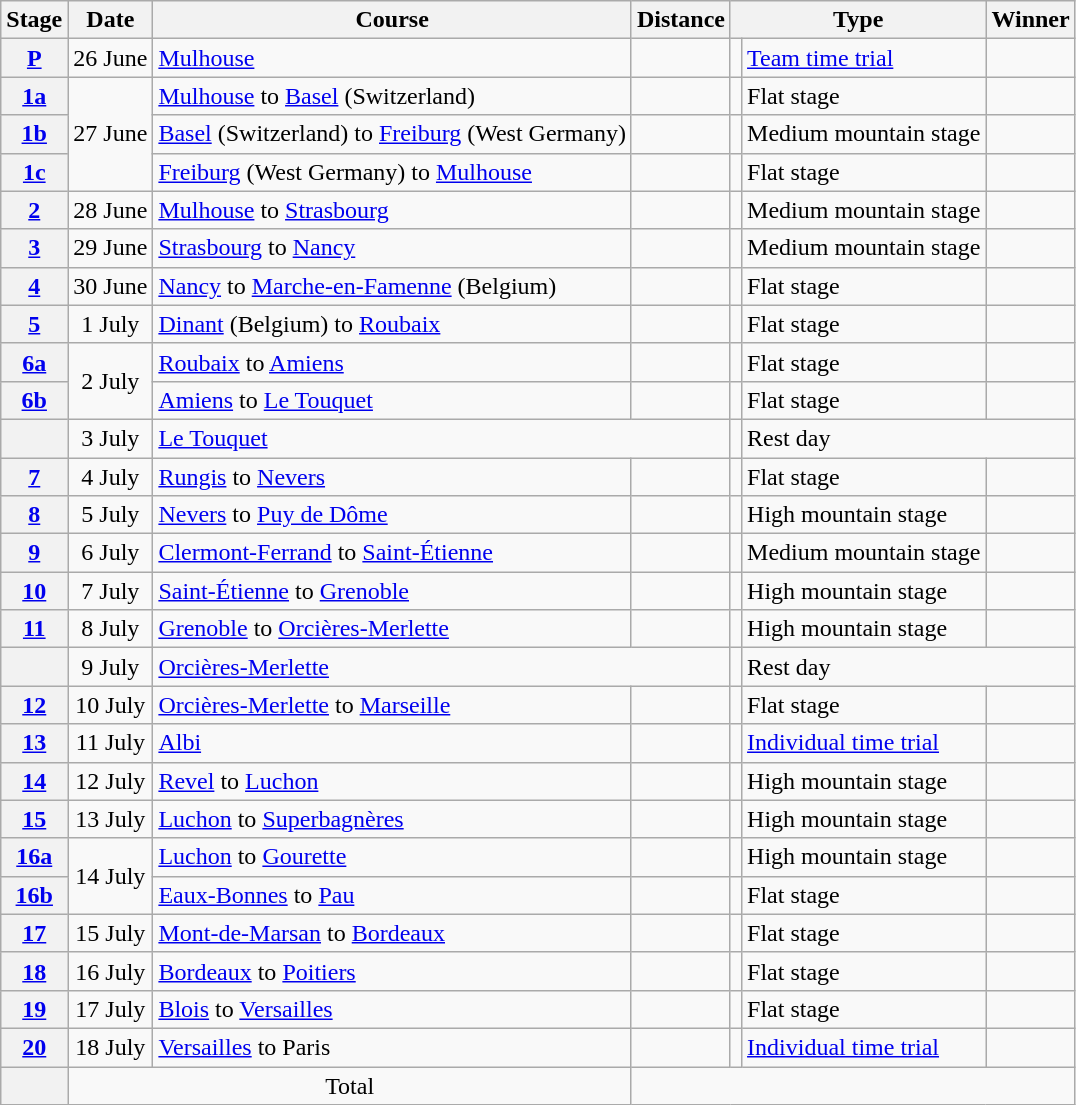<table class="wikitable">
<tr>
<th scope="col">Stage</th>
<th scope="col">Date</th>
<th scope="col">Course</th>
<th scope="col">Distance</th>
<th scope="col" colspan="2">Type</th>
<th scope="col">Winner</th>
</tr>
<tr>
<th scope="row"><a href='#'>P</a></th>
<td style="text-align:center;">26 June</td>
<td><a href='#'>Mulhouse</a></td>
<td style="text-align:center;"></td>
<td></td>
<td><a href='#'>Team time trial</a></td>
<td></td>
</tr>
<tr>
<th scope="row"><a href='#'>1a</a></th>
<td rowspan="3" style="text-align:center;">27 June</td>
<td><a href='#'>Mulhouse</a> to <a href='#'>Basel</a> (Switzerland)</td>
<td style="text-align:center;"></td>
<td></td>
<td>Flat stage</td>
<td></td>
</tr>
<tr>
<th scope="row"><a href='#'>1b</a></th>
<td><a href='#'>Basel</a> (Switzerland) to <a href='#'>Freiburg</a> (West Germany)</td>
<td style="text-align:center;"></td>
<td></td>
<td>Medium mountain stage</td>
<td></td>
</tr>
<tr>
<th scope="row"><a href='#'>1c</a></th>
<td><a href='#'>Freiburg</a> (West Germany) to <a href='#'>Mulhouse</a></td>
<td style="text-align:center;"></td>
<td></td>
<td>Flat stage</td>
<td></td>
</tr>
<tr>
<th scope="row"><a href='#'>2</a></th>
<td style="text-align:center;">28 June</td>
<td><a href='#'>Mulhouse</a> to <a href='#'>Strasbourg</a></td>
<td style="text-align:center;"></td>
<td></td>
<td>Medium mountain stage</td>
<td></td>
</tr>
<tr>
<th scope="row"><a href='#'>3</a></th>
<td style="text-align:center;">29 June</td>
<td><a href='#'>Strasbourg</a> to <a href='#'>Nancy</a></td>
<td style="text-align:center;"></td>
<td></td>
<td>Medium mountain stage</td>
<td></td>
</tr>
<tr>
<th scope="row"><a href='#'>4</a></th>
<td style="text-align:center;">30 June</td>
<td><a href='#'>Nancy</a> to <a href='#'>Marche-en-Famenne</a> (Belgium)</td>
<td style="text-align:center;"></td>
<td></td>
<td>Flat stage</td>
<td></td>
</tr>
<tr>
<th scope="row"><a href='#'>5</a></th>
<td style="text-align:center;">1 July</td>
<td><a href='#'>Dinant</a> (Belgium) to <a href='#'>Roubaix</a></td>
<td style="text-align:center;"></td>
<td></td>
<td>Flat stage</td>
<td></td>
</tr>
<tr>
<th scope="row"><a href='#'>6a</a></th>
<td rowspan="2" style="text-align:center;">2 July</td>
<td><a href='#'>Roubaix</a> to <a href='#'>Amiens</a></td>
<td style="text-align:center;"></td>
<td></td>
<td>Flat stage</td>
<td></td>
</tr>
<tr>
<th scope="row"><a href='#'>6b</a></th>
<td><a href='#'>Amiens</a> to <a href='#'>Le Touquet</a></td>
<td style="text-align:center;"></td>
<td></td>
<td>Flat stage</td>
<td></td>
</tr>
<tr>
<th scope="row"></th>
<td style="text-align:center;">3 July</td>
<td colspan="2"><a href='#'>Le Touquet</a></td>
<td></td>
<td colspan="2">Rest day</td>
</tr>
<tr>
<th scope="row"><a href='#'>7</a></th>
<td style="text-align:center;">4 July</td>
<td><a href='#'>Rungis</a> to <a href='#'>Nevers</a></td>
<td style="text-align:center;"></td>
<td></td>
<td>Flat stage</td>
<td></td>
</tr>
<tr>
<th scope="row"><a href='#'>8</a></th>
<td style="text-align:center;">5 July</td>
<td><a href='#'>Nevers</a> to <a href='#'>Puy de Dôme</a></td>
<td style="text-align:center;"></td>
<td></td>
<td>High mountain stage</td>
<td></td>
</tr>
<tr>
<th scope="row"><a href='#'>9</a></th>
<td style="text-align:center;">6 July</td>
<td><a href='#'>Clermont-Ferrand</a> to <a href='#'>Saint-Étienne</a></td>
<td style="text-align:center;"></td>
<td></td>
<td>Medium mountain stage</td>
<td></td>
</tr>
<tr>
<th scope="row"><a href='#'>10</a></th>
<td style="text-align:center;">7 July</td>
<td><a href='#'>Saint-Étienne</a> to <a href='#'>Grenoble</a></td>
<td style="text-align:center;"></td>
<td></td>
<td>High mountain stage</td>
<td></td>
</tr>
<tr>
<th scope="row"><a href='#'>11</a></th>
<td style="text-align:center;">8 July</td>
<td><a href='#'>Grenoble</a> to <a href='#'>Orcières-Merlette</a></td>
<td style="text-align:center;"></td>
<td></td>
<td>High mountain stage</td>
<td></td>
</tr>
<tr>
<th scope="row"></th>
<td style="text-align:center;">9 July</td>
<td colspan="2"><a href='#'>Orcières-Merlette</a></td>
<td></td>
<td colspan="2">Rest day</td>
</tr>
<tr>
<th scope="row"><a href='#'>12</a></th>
<td style="text-align:center;">10 July</td>
<td><a href='#'>Orcières-Merlette</a> to <a href='#'>Marseille</a></td>
<td style="text-align:center;"></td>
<td></td>
<td>Flat stage</td>
<td></td>
</tr>
<tr>
<th scope="row"><a href='#'>13</a></th>
<td style="text-align:center;">11 July</td>
<td><a href='#'>Albi</a></td>
<td style="text-align:center;"></td>
<td></td>
<td><a href='#'>Individual time trial</a></td>
<td></td>
</tr>
<tr>
<th scope="row"><a href='#'>14</a></th>
<td style="text-align:center;">12 July</td>
<td><a href='#'>Revel</a> to <a href='#'>Luchon</a></td>
<td style="text-align:center;"></td>
<td></td>
<td>High mountain stage</td>
<td></td>
</tr>
<tr>
<th scope="row"><a href='#'>15</a></th>
<td style="text-align:center;">13 July</td>
<td><a href='#'>Luchon</a> to <a href='#'>Superbagnères</a></td>
<td style="text-align:center;"></td>
<td></td>
<td>High mountain stage</td>
<td></td>
</tr>
<tr>
<th scope="row"><a href='#'>16a</a></th>
<td rowspan="2" style="text-align:center;">14 July</td>
<td><a href='#'>Luchon</a> to <a href='#'>Gourette</a></td>
<td style="text-align:center;"></td>
<td></td>
<td>High mountain stage</td>
<td></td>
</tr>
<tr>
<th scope="row"><a href='#'>16b</a></th>
<td><a href='#'>Eaux-Bonnes</a> to <a href='#'>Pau</a></td>
<td style="text-align:center;"></td>
<td></td>
<td>Flat stage</td>
<td></td>
</tr>
<tr>
<th scope="row"><a href='#'>17</a></th>
<td style="text-align:center;">15 July</td>
<td><a href='#'>Mont-de-Marsan</a> to <a href='#'>Bordeaux</a></td>
<td style="text-align:center;"></td>
<td></td>
<td>Flat stage</td>
<td></td>
</tr>
<tr>
<th scope="row"><a href='#'>18</a></th>
<td style="text-align:center;">16 July</td>
<td><a href='#'>Bordeaux</a> to <a href='#'>Poitiers</a></td>
<td style="text-align:center;"></td>
<td></td>
<td>Flat stage</td>
<td></td>
</tr>
<tr>
<th scope="row"><a href='#'>19</a></th>
<td style="text-align:center;">17 July</td>
<td><a href='#'>Blois</a> to <a href='#'>Versailles</a></td>
<td style="text-align:center;"></td>
<td></td>
<td>Flat stage</td>
<td></td>
</tr>
<tr>
<th scope="row"><a href='#'>20</a></th>
<td style="text-align:center;">18 July</td>
<td><a href='#'>Versailles</a> to Paris</td>
<td style="text-align:center;"></td>
<td></td>
<td><a href='#'>Individual time trial</a></td>
<td></td>
</tr>
<tr>
<th scope="row"></th>
<td colspan="2" style="text-align:center">Total</td>
<td colspan="4" style="text-align:center"></td>
</tr>
</table>
